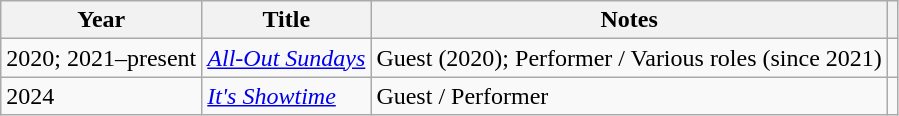<table class="wikitable">
<tr>
<th>Year</th>
<th>Title</th>
<th>Notes</th>
<th></th>
</tr>
<tr>
<td>2020; 2021–present</td>
<td><em><a href='#'>All-Out Sundays</a></em></td>
<td>Guest (2020); Performer / Various roles (since 2021)</td>
<td></td>
</tr>
<tr>
<td>2024</td>
<td><em><a href='#'>It's Showtime</a></em></td>
<td>Guest / Performer</td>
<td></td>
</tr>
</table>
